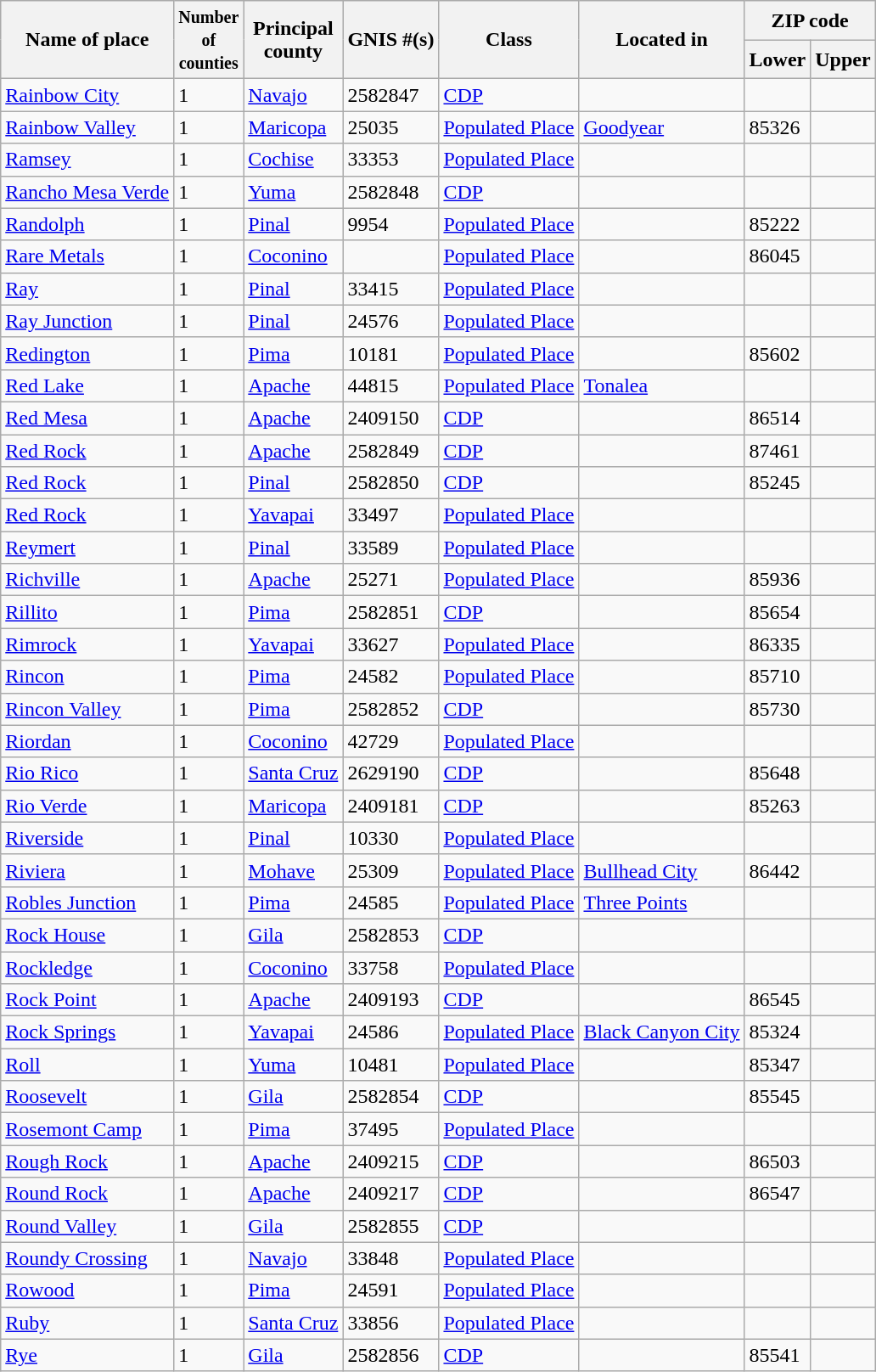<table class="wikitable sortable">
<tr>
<th rowspan=2>Name of place</th>
<th rowspan=2><small>Number <br>of<br>counties</small></th>
<th rowspan=2>Principal <br> county</th>
<th rowspan=2>GNIS #(s)</th>
<th rowspan=2>Class</th>
<th rowspan=2>Located in</th>
<th colspan=2>ZIP code</th>
</tr>
<tr>
<th>Lower</th>
<th>Upper</th>
</tr>
<tr>
<td><a href='#'>Rainbow City</a></td>
<td>1</td>
<td><a href='#'>Navajo</a></td>
<td>2582847</td>
<td><a href='#'>CDP</a></td>
<td></td>
<td></td>
<td></td>
</tr>
<tr>
<td><a href='#'>Rainbow Valley</a></td>
<td>1</td>
<td><a href='#'>Maricopa</a></td>
<td>25035</td>
<td><a href='#'>Populated Place</a></td>
<td><a href='#'>Goodyear</a></td>
<td>85326</td>
<td></td>
</tr>
<tr>
<td><a href='#'>Ramsey</a></td>
<td>1</td>
<td><a href='#'>Cochise</a></td>
<td>33353</td>
<td><a href='#'>Populated Place</a></td>
<td></td>
<td></td>
<td></td>
</tr>
<tr>
<td><a href='#'>Rancho Mesa Verde</a></td>
<td>1</td>
<td><a href='#'>Yuma</a></td>
<td>2582848</td>
<td><a href='#'>CDP</a></td>
<td></td>
<td></td>
<td></td>
</tr>
<tr>
<td><a href='#'>Randolph</a></td>
<td>1</td>
<td><a href='#'>Pinal</a></td>
<td>9954</td>
<td><a href='#'>Populated Place</a></td>
<td></td>
<td>85222</td>
<td></td>
</tr>
<tr>
<td><a href='#'>Rare Metals</a></td>
<td>1</td>
<td><a href='#'>Coconino</a></td>
<td></td>
<td><a href='#'>Populated Place</a></td>
<td></td>
<td>86045</td>
<td></td>
</tr>
<tr>
<td><a href='#'>Ray</a></td>
<td>1</td>
<td><a href='#'>Pinal</a></td>
<td>33415</td>
<td><a href='#'>Populated Place</a></td>
<td></td>
<td></td>
<td></td>
</tr>
<tr>
<td><a href='#'>Ray Junction</a></td>
<td>1</td>
<td><a href='#'>Pinal</a></td>
<td>24576</td>
<td><a href='#'>Populated Place</a></td>
<td></td>
<td></td>
<td></td>
</tr>
<tr>
<td><a href='#'>Redington</a></td>
<td>1</td>
<td><a href='#'>Pima</a></td>
<td>10181</td>
<td><a href='#'>Populated Place</a></td>
<td></td>
<td>85602</td>
<td></td>
</tr>
<tr>
<td><a href='#'>Red Lake</a></td>
<td>1</td>
<td><a href='#'>Apache</a></td>
<td>44815</td>
<td><a href='#'>Populated Place</a></td>
<td><a href='#'>Tonalea</a></td>
<td></td>
<td></td>
</tr>
<tr>
<td><a href='#'>Red Mesa</a></td>
<td>1</td>
<td><a href='#'>Apache</a></td>
<td>2409150</td>
<td><a href='#'>CDP</a></td>
<td></td>
<td>86514</td>
<td></td>
</tr>
<tr>
<td><a href='#'>Red Rock</a></td>
<td>1</td>
<td><a href='#'>Apache</a></td>
<td>2582849</td>
<td><a href='#'>CDP</a></td>
<td></td>
<td>87461</td>
<td></td>
</tr>
<tr>
<td><a href='#'>Red Rock</a></td>
<td>1</td>
<td><a href='#'>Pinal</a></td>
<td>2582850</td>
<td><a href='#'>CDP</a></td>
<td></td>
<td>85245</td>
<td></td>
</tr>
<tr>
<td><a href='#'>Red Rock</a></td>
<td>1</td>
<td><a href='#'>Yavapai</a></td>
<td>33497</td>
<td><a href='#'>Populated Place</a></td>
<td></td>
<td></td>
<td></td>
</tr>
<tr>
<td><a href='#'>Reymert</a></td>
<td>1</td>
<td><a href='#'>Pinal</a></td>
<td>33589</td>
<td><a href='#'>Populated Place</a></td>
<td></td>
<td></td>
<td></td>
</tr>
<tr>
<td><a href='#'>Richville</a></td>
<td>1</td>
<td><a href='#'>Apache</a></td>
<td>25271</td>
<td><a href='#'>Populated Place</a></td>
<td></td>
<td>85936</td>
<td></td>
</tr>
<tr>
<td><a href='#'>Rillito</a></td>
<td>1</td>
<td><a href='#'>Pima</a></td>
<td>2582851</td>
<td><a href='#'>CDP</a></td>
<td></td>
<td>85654</td>
<td></td>
</tr>
<tr>
<td><a href='#'>Rimrock</a></td>
<td>1</td>
<td><a href='#'>Yavapai</a></td>
<td>33627</td>
<td><a href='#'>Populated Place</a></td>
<td></td>
<td>86335</td>
<td></td>
</tr>
<tr>
<td><a href='#'>Rincon</a></td>
<td>1</td>
<td><a href='#'>Pima</a></td>
<td>24582</td>
<td><a href='#'>Populated Place</a></td>
<td></td>
<td>85710</td>
<td></td>
</tr>
<tr>
<td><a href='#'>Rincon Valley</a></td>
<td>1</td>
<td><a href='#'>Pima</a></td>
<td>2582852</td>
<td><a href='#'>CDP</a></td>
<td></td>
<td>85730</td>
<td></td>
</tr>
<tr>
<td><a href='#'>Riordan</a></td>
<td>1</td>
<td><a href='#'>Coconino</a></td>
<td>42729</td>
<td><a href='#'>Populated Place</a></td>
<td></td>
<td></td>
<td></td>
</tr>
<tr>
<td><a href='#'>Rio Rico</a></td>
<td>1</td>
<td><a href='#'>Santa Cruz</a></td>
<td>2629190</td>
<td><a href='#'>CDP</a></td>
<td></td>
<td>85648</td>
<td></td>
</tr>
<tr>
<td><a href='#'>Rio Verde</a></td>
<td>1</td>
<td><a href='#'>Maricopa</a></td>
<td>2409181</td>
<td><a href='#'>CDP</a></td>
<td></td>
<td>85263</td>
<td></td>
</tr>
<tr>
<td><a href='#'>Riverside</a></td>
<td>1</td>
<td><a href='#'>Pinal</a></td>
<td>10330</td>
<td><a href='#'>Populated Place</a></td>
<td></td>
<td></td>
<td></td>
</tr>
<tr>
<td><a href='#'>Riviera</a></td>
<td>1</td>
<td><a href='#'>Mohave</a></td>
<td>25309</td>
<td><a href='#'>Populated Place</a></td>
<td><a href='#'>Bullhead City</a></td>
<td>86442</td>
<td></td>
</tr>
<tr>
<td><a href='#'>Robles Junction</a></td>
<td>1</td>
<td><a href='#'>Pima</a></td>
<td>24585</td>
<td><a href='#'>Populated Place</a></td>
<td><a href='#'>Three Points</a></td>
<td></td>
<td></td>
</tr>
<tr>
<td><a href='#'>Rock House</a></td>
<td>1</td>
<td><a href='#'>Gila</a></td>
<td>2582853</td>
<td><a href='#'>CDP</a></td>
<td></td>
<td></td>
<td></td>
</tr>
<tr>
<td><a href='#'>Rockledge</a></td>
<td>1</td>
<td><a href='#'>Coconino</a></td>
<td>33758</td>
<td><a href='#'>Populated Place</a></td>
<td></td>
<td></td>
<td></td>
</tr>
<tr>
<td><a href='#'>Rock Point</a></td>
<td>1</td>
<td><a href='#'>Apache</a></td>
<td>2409193</td>
<td><a href='#'>CDP</a></td>
<td></td>
<td>86545</td>
<td></td>
</tr>
<tr>
<td><a href='#'>Rock Springs</a></td>
<td>1</td>
<td><a href='#'>Yavapai</a></td>
<td>24586</td>
<td><a href='#'>Populated Place</a></td>
<td><a href='#'>Black Canyon City</a></td>
<td>85324</td>
<td></td>
</tr>
<tr>
<td><a href='#'>Roll</a></td>
<td>1</td>
<td><a href='#'>Yuma</a></td>
<td>10481</td>
<td><a href='#'>Populated Place</a></td>
<td></td>
<td>85347</td>
<td></td>
</tr>
<tr>
<td><a href='#'>Roosevelt</a></td>
<td>1</td>
<td><a href='#'>Gila</a></td>
<td>2582854</td>
<td><a href='#'>CDP</a></td>
<td></td>
<td>85545</td>
<td></td>
</tr>
<tr>
<td><a href='#'>Rosemont Camp</a></td>
<td>1</td>
<td><a href='#'>Pima</a></td>
<td>37495</td>
<td><a href='#'>Populated Place</a></td>
<td></td>
<td></td>
<td></td>
</tr>
<tr>
<td><a href='#'>Rough Rock</a></td>
<td>1</td>
<td><a href='#'>Apache</a></td>
<td>2409215</td>
<td><a href='#'>CDP</a></td>
<td></td>
<td>86503</td>
<td></td>
</tr>
<tr>
<td><a href='#'>Round Rock</a></td>
<td>1</td>
<td><a href='#'>Apache</a></td>
<td>2409217</td>
<td><a href='#'>CDP</a></td>
<td></td>
<td>86547</td>
<td></td>
</tr>
<tr>
<td><a href='#'>Round Valley</a></td>
<td>1</td>
<td><a href='#'>Gila</a></td>
<td>2582855</td>
<td><a href='#'>CDP</a></td>
<td></td>
<td></td>
<td></td>
</tr>
<tr>
<td><a href='#'>Roundy Crossing</a></td>
<td>1</td>
<td><a href='#'>Navajo</a></td>
<td>33848</td>
<td><a href='#'>Populated Place</a></td>
<td></td>
<td></td>
<td></td>
</tr>
<tr>
<td><a href='#'>Rowood</a></td>
<td>1</td>
<td><a href='#'>Pima</a></td>
<td>24591</td>
<td><a href='#'>Populated Place</a></td>
<td></td>
<td></td>
<td></td>
</tr>
<tr>
<td><a href='#'>Ruby</a></td>
<td>1</td>
<td><a href='#'>Santa Cruz</a></td>
<td>33856</td>
<td><a href='#'>Populated Place</a></td>
<td></td>
<td></td>
<td></td>
</tr>
<tr>
<td><a href='#'>Rye</a></td>
<td>1</td>
<td><a href='#'>Gila</a></td>
<td>2582856</td>
<td><a href='#'>CDP</a></td>
<td></td>
<td>85541</td>
<td></td>
</tr>
</table>
